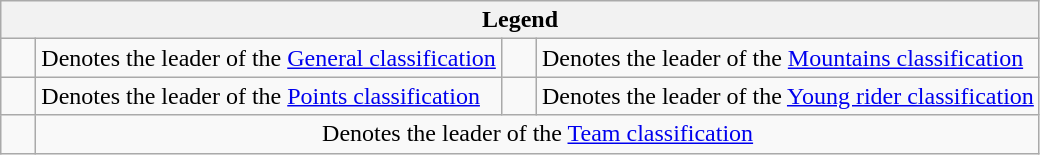<table class="wikitable">
<tr>
<th colspan=4>Legend</th>
</tr>
<tr>
<td>    </td>
<td>Denotes the leader of the <a href='#'>General classification</a></td>
<td>    </td>
<td>Denotes the leader of the <a href='#'>Mountains classification</a></td>
</tr>
<tr>
<td>    </td>
<td>Denotes the leader of the <a href='#'>Points classification</a></td>
<td>    </td>
<td>Denotes the leader of the <a href='#'>Young rider classification</a></td>
</tr>
<tr>
<td>    </td>
<td colspan="3" style="text-align:center;">Denotes the leader of the <a href='#'>Team classification</a></td>
</tr>
</table>
